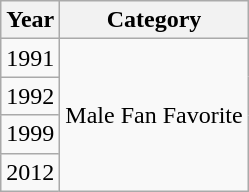<table class="wikitable">
<tr>
<th>Year</th>
<th>Category</th>
</tr>
<tr>
<td>1991</td>
<td rowspan="4">Male Fan Favorite</td>
</tr>
<tr>
<td>1992</td>
</tr>
<tr>
<td>1999</td>
</tr>
<tr>
<td>2012</td>
</tr>
</table>
